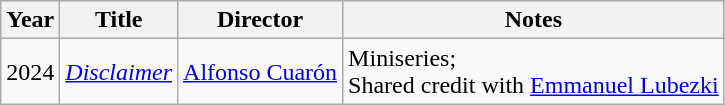<table class="wikitable">
<tr>
<th>Year</th>
<th>Title</th>
<th>Director</th>
<th>Notes</th>
</tr>
<tr>
<td>2024</td>
<td><em><a href='#'>Disclaimer</a></em></td>
<td><a href='#'>Alfonso Cuarón</a></td>
<td>Miniseries;<br>Shared credit with <a href='#'>Emmanuel Lubezki</a></td>
</tr>
</table>
